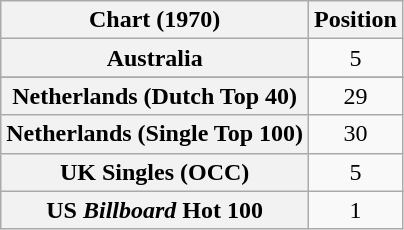<table class="wikitable sortable plainrowheaders" style="text-align:center">
<tr>
<th scope="col">Chart (1970)</th>
<th scope="col">Position</th>
</tr>
<tr>
<th scope="row">Australia</th>
<td>5</td>
</tr>
<tr>
</tr>
<tr>
<th scope="row">Netherlands (Dutch Top 40)</th>
<td>29</td>
</tr>
<tr>
<th scope="row">Netherlands (Single Top 100)</th>
<td>30</td>
</tr>
<tr>
<th scope="row">UK Singles (OCC)</th>
<td>5</td>
</tr>
<tr>
<th scope="row">US <em>Billboard</em> Hot 100</th>
<td>1</td>
</tr>
</table>
